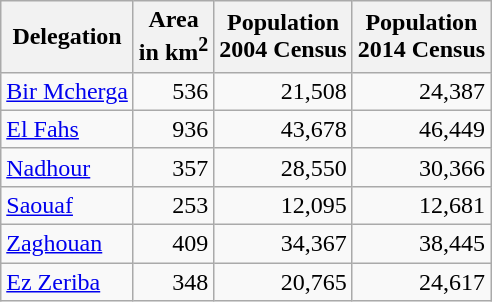<table class="wikitable">
<tr>
<th>Delegation</th>
<th>Area <br>in km<sup>2</sup></th>
<th>Population <br>2004 Census</th>
<th>Population <br>2014 Census</th>
</tr>
<tr>
<td><a href='#'>Bir Mcherga</a></td>
<td align="right">536</td>
<td align="right">21,508</td>
<td align="right">24,387</td>
</tr>
<tr>
<td><a href='#'>El Fahs</a></td>
<td align="right">936</td>
<td align="right">43,678</td>
<td align="right">46,449</td>
</tr>
<tr>
<td><a href='#'>Nadhour</a></td>
<td align="right">357</td>
<td align="right">28,550</td>
<td align="right">30,366</td>
</tr>
<tr>
<td><a href='#'>Saouaf</a></td>
<td align="right">253</td>
<td align="right">12,095</td>
<td align="right">12,681</td>
</tr>
<tr>
<td><a href='#'>Zaghouan</a></td>
<td align="right">409</td>
<td align="right">34,367</td>
<td align="right">38,445</td>
</tr>
<tr>
<td><a href='#'>Ez Zeriba</a></td>
<td align="right">348</td>
<td align="right">20,765</td>
<td align="right">24,617</td>
</tr>
</table>
